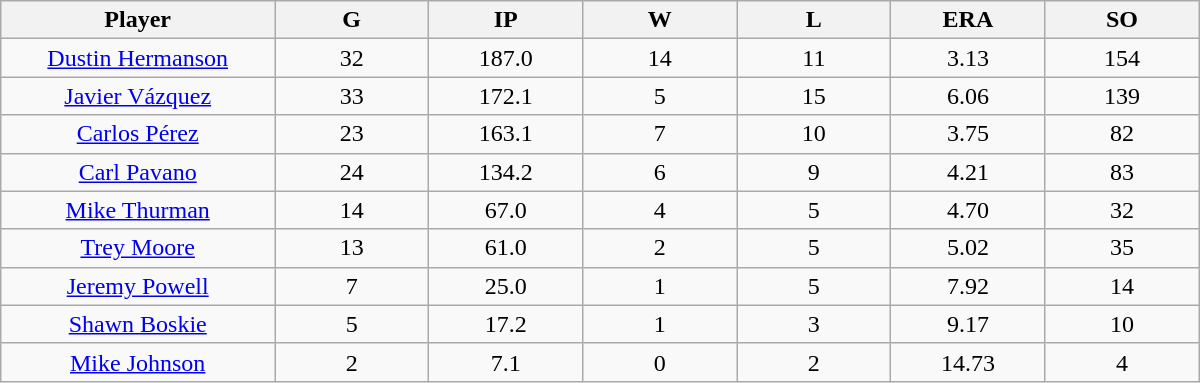<table class="wikitable sortable">
<tr>
<th bgcolor="#DDDDFF" width="16%">Player</th>
<th bgcolor="#DDDDFF" width="9%">G</th>
<th bgcolor="#DDDDFF" width="9%">IP</th>
<th bgcolor="#DDDDFF" width="9%">W</th>
<th bgcolor="#DDDDFF" width="9%">L</th>
<th bgcolor="#DDDDFF" width="9%">ERA</th>
<th bgcolor="#DDDDFF" width="9%">SO</th>
</tr>
<tr align=center>
<td><a href='#'>Dustin Hermanson</a></td>
<td>32</td>
<td>187.0</td>
<td>14</td>
<td>11</td>
<td>3.13</td>
<td>154</td>
</tr>
<tr align=center>
<td><a href='#'>Javier Vázquez</a></td>
<td>33</td>
<td>172.1</td>
<td>5</td>
<td>15</td>
<td>6.06</td>
<td>139</td>
</tr>
<tr align=center>
<td><a href='#'>Carlos Pérez</a></td>
<td>23</td>
<td>163.1</td>
<td>7</td>
<td>10</td>
<td>3.75</td>
<td>82</td>
</tr>
<tr align=center>
<td><a href='#'>Carl Pavano</a></td>
<td>24</td>
<td>134.2</td>
<td>6</td>
<td>9</td>
<td>4.21</td>
<td>83</td>
</tr>
<tr align=center>
<td><a href='#'>Mike Thurman</a></td>
<td>14</td>
<td>67.0</td>
<td>4</td>
<td>5</td>
<td>4.70</td>
<td>32</td>
</tr>
<tr align=center>
<td><a href='#'>Trey Moore</a></td>
<td>13</td>
<td>61.0</td>
<td>2</td>
<td>5</td>
<td>5.02</td>
<td>35</td>
</tr>
<tr align=center>
<td><a href='#'>Jeremy Powell</a></td>
<td>7</td>
<td>25.0</td>
<td>1</td>
<td>5</td>
<td>7.92</td>
<td>14</td>
</tr>
<tr align=center>
<td><a href='#'>Shawn Boskie</a></td>
<td>5</td>
<td>17.2</td>
<td>1</td>
<td>3</td>
<td>9.17</td>
<td>10</td>
</tr>
<tr align=center>
<td><a href='#'>Mike Johnson</a></td>
<td>2</td>
<td>7.1</td>
<td>0</td>
<td>2</td>
<td>14.73</td>
<td>4</td>
</tr>
</table>
